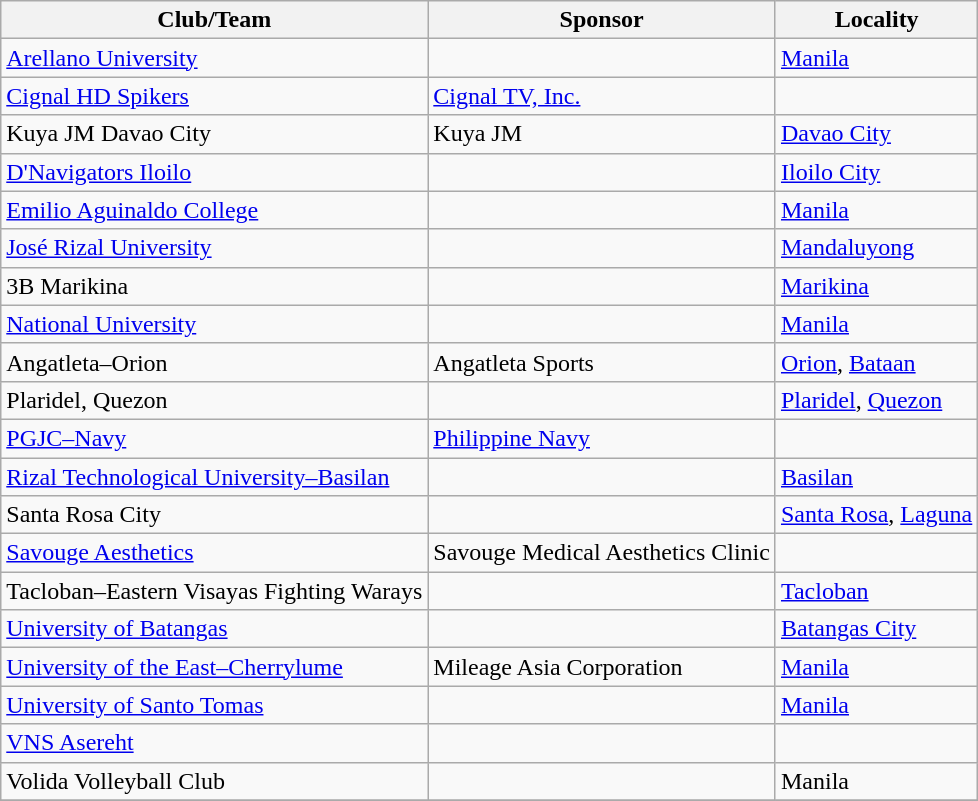<table class="wikitable sortable">
<tr>
<th>Club/Team</th>
<th>Sponsor</th>
<th>Locality</th>
</tr>
<tr>
<td><a href='#'>Arellano University</a></td>
<td></td>
<td><a href='#'>Manila</a></td>
</tr>
<tr>
<td><a href='#'>Cignal HD Spikers</a></td>
<td><a href='#'>Cignal TV, Inc.</a></td>
<td></td>
</tr>
<tr>
<td>Kuya JM Davao City</td>
<td>Kuya JM</td>
<td><a href='#'>Davao City</a></td>
</tr>
<tr>
<td><a href='#'>D'Navigators Iloilo</a></td>
<td></td>
<td><a href='#'>Iloilo City</a></td>
</tr>
<tr>
<td><a href='#'>Emilio Aguinaldo College</a></td>
<td></td>
<td><a href='#'>Manila</a></td>
</tr>
<tr>
<td><a href='#'>José Rizal University</a></td>
<td></td>
<td><a href='#'>Mandaluyong</a></td>
</tr>
<tr>
<td>3B Marikina</td>
<td></td>
<td><a href='#'>Marikina</a></td>
</tr>
<tr>
<td><a href='#'>National University</a></td>
<td></td>
<td><a href='#'>Manila</a></td>
</tr>
<tr>
<td>Angatleta–Orion</td>
<td>Angatleta Sports</td>
<td><a href='#'>Orion</a>, <a href='#'>Bataan</a></td>
</tr>
<tr>
<td>Plaridel, Quezon</td>
<td></td>
<td><a href='#'>Plaridel</a>, <a href='#'>Quezon</a></td>
</tr>
<tr>
<td><a href='#'>PGJC–Navy</a></td>
<td><a href='#'>Philippine Navy</a></td>
<td></td>
</tr>
<tr>
<td><a href='#'>Rizal Technological University–Basilan</a></td>
<td></td>
<td><a href='#'>Basilan</a></td>
</tr>
<tr>
<td>Santa Rosa City</td>
<td></td>
<td><a href='#'>Santa Rosa</a>, <a href='#'>Laguna</a></td>
</tr>
<tr>
<td><a href='#'>Savouge Aesthetics</a></td>
<td>Savouge Medical Aesthetics Clinic</td>
<td></td>
</tr>
<tr>
<td>Tacloban–Eastern Visayas Fighting Warays</td>
<td></td>
<td><a href='#'>Tacloban</a></td>
</tr>
<tr>
<td><a href='#'>University of Batangas</a></td>
<td></td>
<td><a href='#'>Batangas City</a></td>
</tr>
<tr>
<td><a href='#'>University of the East–Cherrylume</a></td>
<td>Mileage Asia Corporation</td>
<td><a href='#'>Manila</a></td>
</tr>
<tr>
<td><a href='#'>University of Santo Tomas</a></td>
<td></td>
<td><a href='#'>Manila</a></td>
</tr>
<tr>
<td><a href='#'>VNS Asereht</a></td>
<td></td>
<td></td>
</tr>
<tr>
<td>Volida Volleyball Club</td>
<td></td>
<td>Manila</td>
</tr>
<tr>
</tr>
</table>
